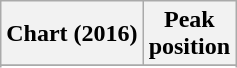<table class="wikitable sortable plainrowheaders" style="text-align:center">
<tr>
<th scope="col">Chart (2016)</th>
<th scope="col">Peak<br> position</th>
</tr>
<tr>
</tr>
<tr>
</tr>
<tr>
</tr>
</table>
